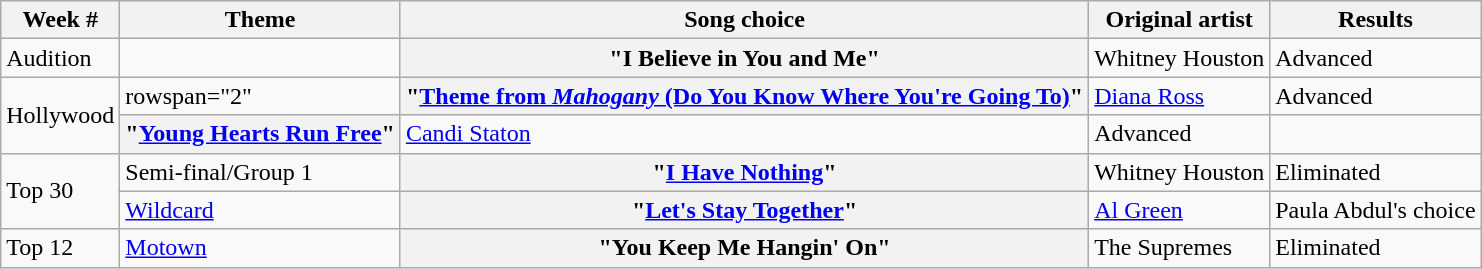<table class="sortable wikitable plainrowheaders">
<tr>
<th scope="col">Week #</th>
<th scope="col">Theme</th>
<th scope="col">Song choice</th>
<th scope="col">Original artist</th>
<th scope="col">Results</th>
</tr>
<tr>
<td rowspan="1">Audition</td>
<td></td>
<th scope="row">"I Believe in You and Me"</th>
<td>Whitney Houston</td>
<td>Advanced</td>
</tr>
<tr>
<td rowspan="2">Hollywood</td>
<td>rowspan="2" </td>
<th scope="row">"<a href='#'>Theme from <em>Mahogany</em> (Do You Know Where You're Going To)</a>"</th>
<td><a href='#'>Diana Ross</a></td>
<td>Advanced</td>
</tr>
<tr>
<th scope="row">"<a href='#'>Young Hearts Run Free</a>"</th>
<td><a href='#'>Candi Staton</a></td>
<td>Advanced</td>
</tr>
<tr>
<td rowspan="2">Top 30</td>
<td>Semi-final/Group 1</td>
<th scope="row">"<a href='#'>I Have Nothing</a>"</th>
<td>Whitney Houston</td>
<td>Eliminated</td>
</tr>
<tr>
<td><a href='#'>Wildcard</a></td>
<th scope="row">"<a href='#'>Let's Stay Together</a>"</th>
<td><a href='#'>Al Green</a></td>
<td>Paula Abdul's choice</td>
</tr>
<tr>
<td>Top 12</td>
<td><a href='#'>Motown</a></td>
<th scope="row">"You Keep Me Hangin' On"</th>
<td>The Supremes</td>
<td>Eliminated</td>
</tr>
</table>
